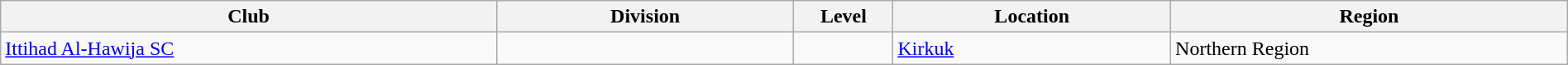<table class="wikitable sortable" width=100% style="font-size:100%">
<tr>
<th width=25%>Club</th>
<th width=15%>Division</th>
<th width=5%>Level</th>
<th width=14%>Location</th>
<th width=20%>Region</th>
</tr>
<tr>
<td><a href='#'>Ittihad Al-Hawija SC</a></td>
<td></td>
<td></td>
<td><a href='#'>Kirkuk</a></td>
<td>Northern Region</td>
</tr>
</table>
